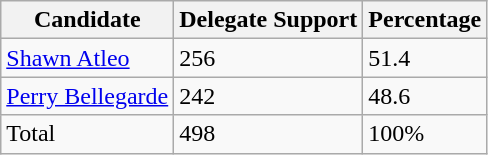<table class="wikitable">
<tr>
<th>Candidate</th>
<th>Delegate Support</th>
<th>Percentage</th>
</tr>
<tr>
<td><a href='#'>Shawn Atleo</a></td>
<td>256</td>
<td>51.4</td>
</tr>
<tr>
<td><a href='#'>Perry Bellegarde</a></td>
<td>242</td>
<td>48.6</td>
</tr>
<tr>
<td>Total</td>
<td>498</td>
<td>100%</td>
</tr>
</table>
